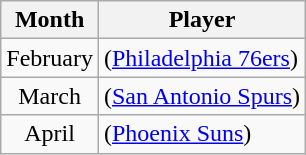<table class="wikitable sortable">
<tr>
<th>Month</th>
<th>Player</th>
</tr>
<tr>
<td align=center>February</td>
<td> (<a href='#'>Philadelphia 76ers</a>)</td>
</tr>
<tr>
<td align=center>March</td>
<td> (<a href='#'>San Antonio Spurs</a>)</td>
</tr>
<tr>
<td align=center>April</td>
<td> (<a href='#'>Phoenix Suns</a>)</td>
</tr>
</table>
